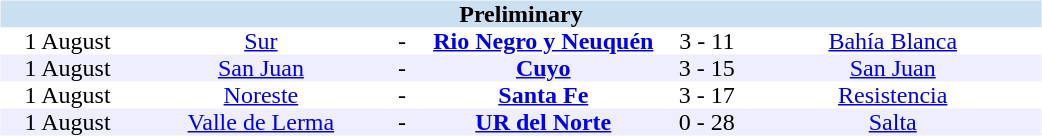<table table width=700>
<tr>
<td width=700 valign="top"><br><table border=0 cellspacing=0 cellpadding=0 style="font-size: 100%; border-collapse: collapse;" width=100%>
<tr bgcolor="#CADFF0">
<td style="font-size:100%"; align="center" colspan="6"><strong>Preliminary</strong></td>
</tr>
<tr align=center bgcolor=#FFFFFF>
<td width=90>1 August</td>
<td width=170><a href='#'>Sur</a></td>
<td width=20>-</td>
<td width=170><strong><a href='#'>Rio Negro y Neuquén</a></strong></td>
<td width=50>3 - 11</td>
<td width=200><a href='#'>Bahía Blanca</a></td>
</tr>
<tr align=center bgcolor=#EEEEFF>
<td width=90>1 August</td>
<td width=170><a href='#'>San Juan</a></td>
<td width=20>-</td>
<td width=170><strong><a href='#'>Cuyo</a></strong></td>
<td width=50>3 - 15</td>
<td width=200><a href='#'>San Juan</a></td>
</tr>
<tr align=center bgcolor=#FFFFFF>
<td width=90>1 August</td>
<td width=170><a href='#'>Noreste</a></td>
<td width=20>-</td>
<td width=170><strong><a href='#'>Santa Fe</a></strong></td>
<td width=50>3 - 17</td>
<td width=200><a href='#'>Resistencia</a></td>
</tr>
<tr align=center bgcolor=#EEEEFF>
<td width=90>1 August</td>
<td width=170><a href='#'>Valle de Lerma</a></td>
<td width=20>-</td>
<td width=170><strong><a href='#'>UR del Norte</a></strong></td>
<td width=50>0 - 28</td>
<td width=200><a href='#'>Salta</a></td>
</tr>
</table>
</td>
</tr>
</table>
